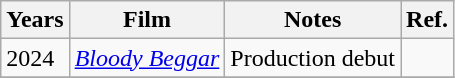<table class="wikitable">
<tr>
<th>Years</th>
<th>Film</th>
<th>Notes</th>
<th>Ref.</th>
</tr>
<tr Flop>
<td>2024</td>
<td><em><a href='#'>Bloody Beggar</a></em></td>
<td>Production debut</td>
<td></td>
</tr>
<tr>
</tr>
</table>
